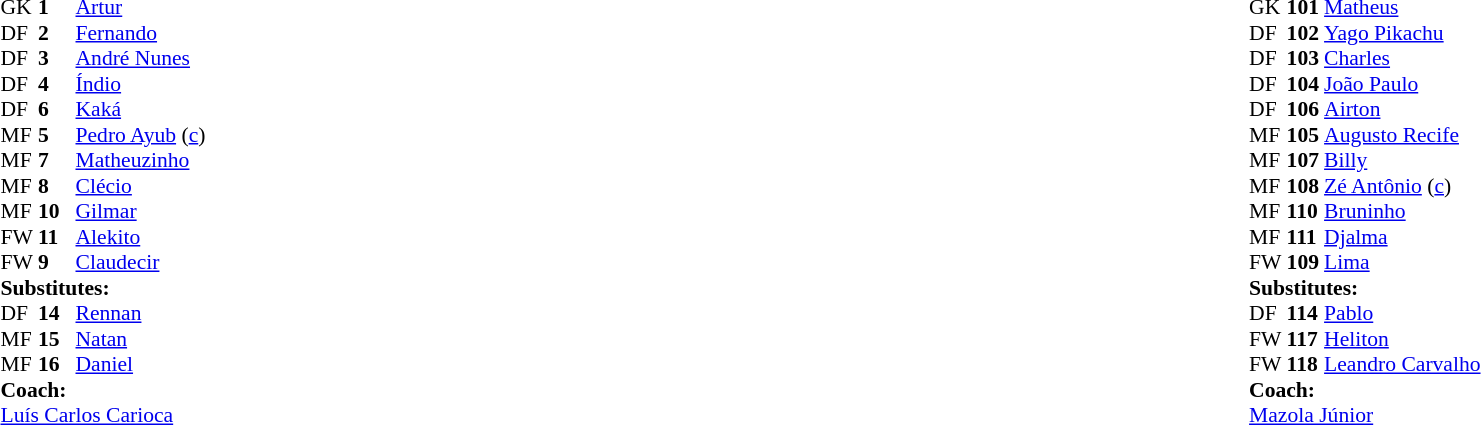<table width="100%">
<tr>
<td valign="top" width="40%"><br><table style="font-size:90%" cellspacing="0" cellpadding="0">
<tr>
<th width=25></th>
<th width=25></th>
</tr>
<tr>
<td>GK</td>
<td><strong>1</strong></td>
<td> <a href='#'>Artur</a></td>
</tr>
<tr>
<td>DF</td>
<td><strong>2</strong></td>
<td> <a href='#'>Fernando</a></td>
</tr>
<tr>
<td>DF</td>
<td><strong>3</strong></td>
<td> <a href='#'>André Nunes</a></td>
</tr>
<tr>
<td>DF</td>
<td><strong>4</strong></td>
<td> <a href='#'>Índio</a></td>
</tr>
<tr>
<td>DF</td>
<td><strong>6</strong></td>
<td> <a href='#'>Kaká</a></td>
<td></td>
<td></td>
</tr>
<tr>
<td>MF</td>
<td><strong>5</strong></td>
<td> <a href='#'>Pedro Ayub</a> (<a href='#'>c</a>)</td>
<td></td>
<td></td>
</tr>
<tr>
<td>MF</td>
<td><strong>7</strong></td>
<td> <a href='#'>Matheuzinho</a></td>
</tr>
<tr>
<td>MF</td>
<td><strong>8</strong></td>
<td> <a href='#'>Clécio</a></td>
<td></td>
<td></td>
</tr>
<tr>
<td>MF</td>
<td><strong>10</strong></td>
<td> <a href='#'>Gilmar</a></td>
<td></td>
<td></td>
</tr>
<tr>
<td>FW</td>
<td><strong>11</strong></td>
<td> <a href='#'>Alekito</a></td>
<td></td>
<td></td>
</tr>
<tr>
<td>FW</td>
<td><strong>9</strong></td>
<td> <a href='#'>Claudecir</a></td>
</tr>
<tr>
<td colspan=3><strong>Substitutes:</strong></td>
</tr>
<tr>
<td>DF</td>
<td><strong>14</strong></td>
<td> <a href='#'>Rennan</a></td>
<td></td>
<td></td>
</tr>
<tr>
<td>MF</td>
<td><strong>15</strong></td>
<td> <a href='#'>Natan</a></td>
<td></td>
<td></td>
</tr>
<tr>
<td>MF</td>
<td><strong>16</strong></td>
<td> <a href='#'>Daniel</a></td>
<td></td>
<td></td>
</tr>
<tr>
<td></td>
</tr>
<tr>
<td colspan=3><strong>Coach:</strong></td>
</tr>
<tr>
<td colspan=4> <a href='#'>Luís Carlos Carioca</a></td>
</tr>
</table>
</td>
<td valign="top" width="50%"><br><table style="font-size:90%;" cellspacing="0" cellpadding="0" align="center">
<tr>
<th width=25></th>
<th width=25></th>
</tr>
<tr>
<td>GK</td>
<td><strong>101</strong></td>
<td> <a href='#'>Matheus</a></td>
</tr>
<tr>
<td>DF</td>
<td><strong>102</strong></td>
<td> <a href='#'>Yago Pikachu</a></td>
<td></td>
<td></td>
</tr>
<tr>
<td>DF</td>
<td><strong>103</strong></td>
<td> <a href='#'>Charles</a></td>
<td></td>
<td></td>
</tr>
<tr>
<td>DF</td>
<td><strong>104</strong></td>
<td> <a href='#'>João Paulo</a></td>
</tr>
<tr>
<td>DF</td>
<td><strong>106</strong></td>
<td> <a href='#'>Airton</a></td>
<td></td>
<td></td>
</tr>
<tr>
<td>MF</td>
<td><strong>105</strong></td>
<td> <a href='#'>Augusto Recife</a></td>
</tr>
<tr>
<td>MF</td>
<td><strong>107</strong></td>
<td> <a href='#'>Billy</a></td>
<td></td>
<td></td>
</tr>
<tr>
<td>MF</td>
<td><strong>108</strong></td>
<td> <a href='#'>Zé Antônio</a> (<a href='#'>c</a>)</td>
<td></td>
<td></td>
</tr>
<tr>
<td>MF</td>
<td><strong>110</strong></td>
<td> <a href='#'>Bruninho</a></td>
</tr>
<tr>
<td>MF</td>
<td><strong>111</strong></td>
<td> <a href='#'>Djalma</a></td>
</tr>
<tr>
<td>FW</td>
<td><strong>109</strong></td>
<td> <a href='#'>Lima</a></td>
</tr>
<tr>
<td colspan=3><strong>Substitutes:</strong></td>
</tr>
<tr>
<td>DF</td>
<td><strong>114</strong></td>
<td> <a href='#'>Pablo</a></td>
<td></td>
<td></td>
</tr>
<tr>
<td>FW</td>
<td><strong>117</strong></td>
<td> <a href='#'>Heliton</a></td>
<td></td>
<td></td>
</tr>
<tr>
<td>FW</td>
<td><strong>118</strong></td>
<td> <a href='#'>Leandro Carvalho</a></td>
<td></td>
<td></td>
</tr>
<tr>
<td></td>
</tr>
<tr>
<td colspan=3><strong>Coach:</strong></td>
</tr>
<tr>
<td colspan=4> <a href='#'>Mazola Júnior</a></td>
</tr>
</table>
</td>
</tr>
</table>
